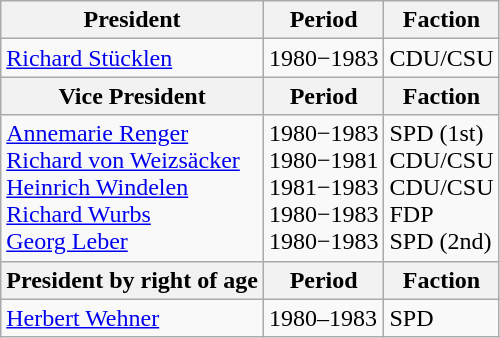<table class="wikitable">
<tr>
<th>President</th>
<th>Period</th>
<th>Faction</th>
</tr>
<tr>
<td><a href='#'>Richard Stücklen</a></td>
<td>1980−1983</td>
<td>CDU/CSU</td>
</tr>
<tr>
<th>Vice President</th>
<th>Period</th>
<th>Faction</th>
</tr>
<tr>
<td><a href='#'>Annemarie Renger</a><br><a href='#'>Richard von Weizsäcker</a><br><a href='#'>Heinrich Windelen</a><br><a href='#'>Richard Wurbs</a><br><a href='#'>Georg Leber</a></td>
<td>1980−1983<br>1980−1981<br>1981−1983<br>1980−1983<br>1980−1983</td>
<td>SPD (1st)<br>CDU/CSU<br>CDU/CSU<br>FDP<br>SPD (2nd)</td>
</tr>
<tr>
<th>President by right of age</th>
<th>Period</th>
<th>Faction</th>
</tr>
<tr>
<td><a href='#'>Herbert Wehner</a></td>
<td>1980–1983</td>
<td>SPD</td>
</tr>
</table>
